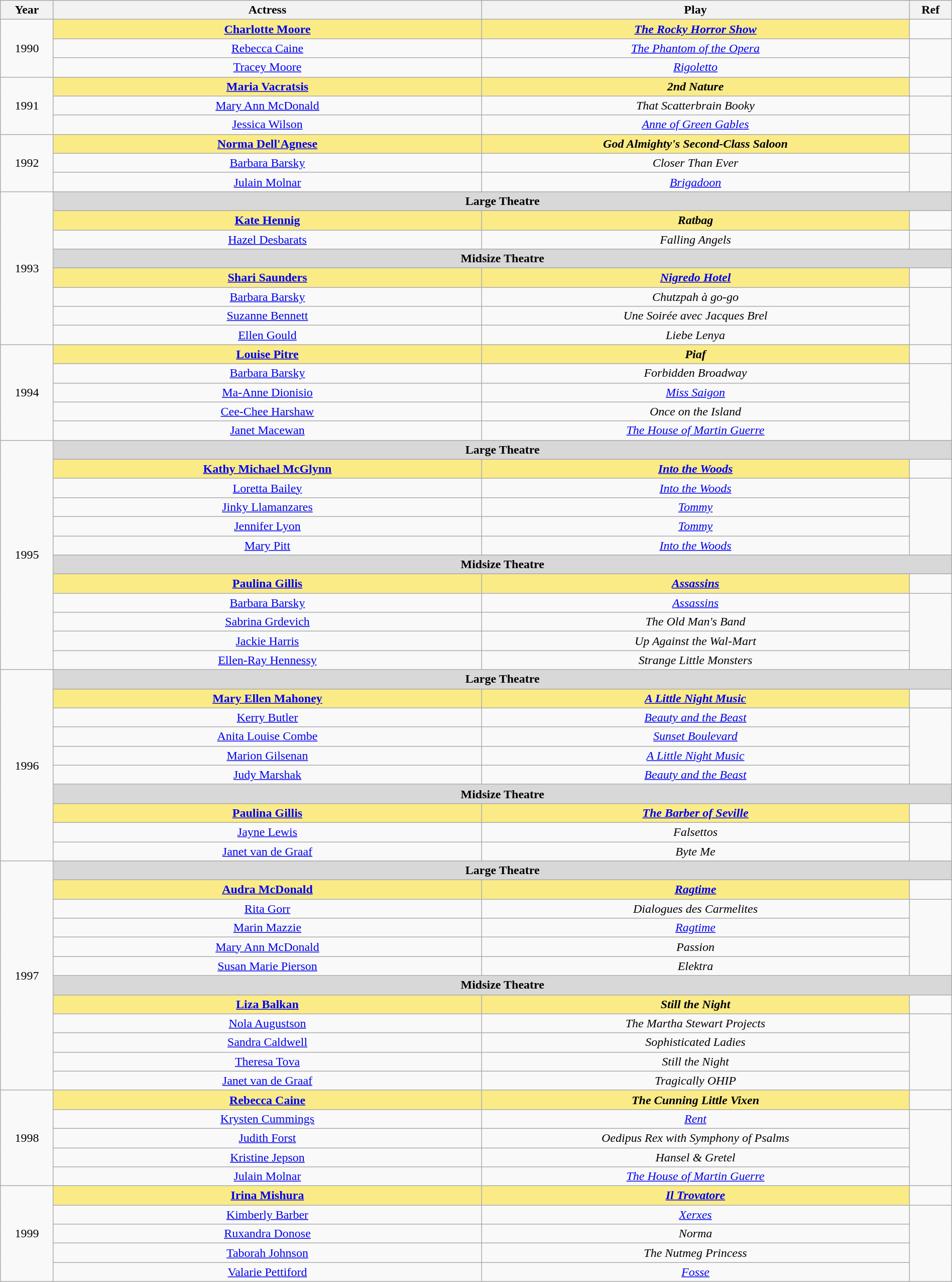<table class="wikitable" width="100%" style="text-align:center;">
<tr>
<th>Year</th>
<th width="45%">Actress</th>
<th width="45%">Play</th>
<th>Ref</th>
</tr>
<tr>
<td rowspan=3>1990</td>
<td style="background:#FAEB86"><strong><a href='#'>Charlotte Moore</a></strong></td>
<td style="background:#FAEB86"><strong><em><a href='#'>The Rocky Horror Show</a></em></strong></td>
<td></td>
</tr>
<tr>
<td><a href='#'>Rebecca Caine</a></td>
<td><em><a href='#'>The Phantom of the Opera</a></em></td>
<td rowspan=2></td>
</tr>
<tr>
<td><a href='#'>Tracey Moore</a></td>
<td><em><a href='#'>Rigoletto</a></em></td>
</tr>
<tr>
<td rowspan=3>1991</td>
<td style="background:#FAEB86"><strong><a href='#'>Maria Vacratsis</a></strong></td>
<td style="background:#FAEB86"><strong><em>2nd Nature</em></strong></td>
<td></td>
</tr>
<tr>
<td><a href='#'>Mary Ann McDonald</a></td>
<td><em>That Scatterbrain Booky</em></td>
<td rowspan=2></td>
</tr>
<tr>
<td><a href='#'>Jessica Wilson</a></td>
<td><em><a href='#'>Anne of Green Gables</a></em></td>
</tr>
<tr>
<td rowspan=3>1992</td>
<td style="background:#FAEB86"><strong><a href='#'>Norma Dell'Agnese</a></strong></td>
<td style="background:#FAEB86"><strong><em>God Almighty's Second-Class Saloon</em></strong></td>
<td></td>
</tr>
<tr>
<td><a href='#'>Barbara Barsky</a></td>
<td><em>Closer Than Ever</em></td>
<td rowspan=2></td>
</tr>
<tr>
<td><a href='#'>Julain Molnar</a></td>
<td><em><a href='#'>Brigadoon</a></em></td>
</tr>
<tr>
<td rowspan=8>1993</td>
<td colspan=3 style="background:#D8D8D8;"><strong>Large Theatre</strong></td>
</tr>
<tr>
<td style="background:#FAEB86"><strong><a href='#'>Kate Hennig</a></strong></td>
<td style="background:#FAEB86"><strong><em>Ratbag</em></strong></td>
<td></td>
</tr>
<tr>
<td><a href='#'>Hazel Desbarats</a></td>
<td><em>Falling Angels</em></td>
<td></td>
</tr>
<tr>
<td colspan=3 style="background:#D8D8D8;"><strong>Midsize Theatre</strong></td>
</tr>
<tr>
<td style="background:#FAEB86"><strong><a href='#'>Shari Saunders</a></strong></td>
<td style="background:#FAEB86"><strong><em><a href='#'>Nigredo Hotel</a></em></strong></td>
<td></td>
</tr>
<tr>
<td><a href='#'>Barbara Barsky</a></td>
<td><em>Chutzpah à go-go</em></td>
<td rowspan=3></td>
</tr>
<tr>
<td><a href='#'>Suzanne Bennett</a></td>
<td><em>Une Soirée avec Jacques Brel</em></td>
</tr>
<tr>
<td><a href='#'>Ellen Gould</a></td>
<td><em>Liebe Lenya</em></td>
</tr>
<tr>
<td rowspan=5>1994</td>
<td style="background:#FAEB86"><strong><a href='#'>Louise Pitre</a></strong></td>
<td style="background:#FAEB86"><strong><em>Piaf</em></strong></td>
<td></td>
</tr>
<tr>
<td><a href='#'>Barbara Barsky</a></td>
<td><em>Forbidden Broadway</em></td>
<td rowspan=4></td>
</tr>
<tr>
<td><a href='#'>Ma-Anne Dionisio</a></td>
<td><em><a href='#'>Miss Saigon</a></em></td>
</tr>
<tr>
<td><a href='#'>Cee-Chee Harshaw</a></td>
<td><em>Once on the Island</em></td>
</tr>
<tr>
<td><a href='#'>Janet Macewan</a></td>
<td><em><a href='#'>The House of Martin Guerre</a></em></td>
</tr>
<tr>
<td rowspan=12>1995</td>
<td colspan=3 style="background:#D8D8D8;"><strong>Large Theatre</strong></td>
</tr>
<tr>
<td style="background:#FAEB86"><strong><a href='#'>Kathy Michael McGlynn</a></strong></td>
<td style="background:#FAEB86"><strong><em><a href='#'>Into the Woods</a></em></strong></td>
<td></td>
</tr>
<tr>
<td><a href='#'>Loretta Bailey</a></td>
<td><em><a href='#'>Into the Woods</a></em></td>
<td rowspan=4></td>
</tr>
<tr>
<td><a href='#'>Jinky Llamanzares</a></td>
<td><em><a href='#'>Tommy</a></em></td>
</tr>
<tr>
<td><a href='#'>Jennifer Lyon</a></td>
<td><em><a href='#'>Tommy</a></em></td>
</tr>
<tr>
<td><a href='#'>Mary Pitt</a></td>
<td><em><a href='#'>Into the Woods</a></em></td>
</tr>
<tr>
<td colspan=3 style="background:#D8D8D8;"><strong>Midsize Theatre</strong></td>
</tr>
<tr>
<td style="background:#FAEB86"><strong><a href='#'>Paulina Gillis</a></strong></td>
<td style="background:#FAEB86"><strong><em><a href='#'>Assassins</a></em></strong></td>
<td></td>
</tr>
<tr>
<td><a href='#'>Barbara Barsky</a></td>
<td><em><a href='#'>Assassins</a></em></td>
<td rowspan=4></td>
</tr>
<tr>
<td><a href='#'>Sabrina Grdevich</a></td>
<td><em>The Old Man's Band</em></td>
</tr>
<tr>
<td><a href='#'>Jackie Harris</a></td>
<td><em>Up Against the Wal-Mart</em></td>
</tr>
<tr>
<td><a href='#'>Ellen-Ray Hennessy</a></td>
<td><em>Strange Little Monsters</em></td>
</tr>
<tr>
<td rowspan=10>1996</td>
<td colspan=3 style="background:#D8D8D8;"><strong>Large Theatre</strong></td>
</tr>
<tr>
<td style="background:#FAEB86"><strong><a href='#'>Mary Ellen Mahoney</a></strong></td>
<td style="background:#FAEB86"><strong><em><a href='#'>A Little Night Music</a></em></strong></td>
<td></td>
</tr>
<tr>
<td><a href='#'>Kerry Butler</a></td>
<td><em><a href='#'>Beauty and the Beast</a></em></td>
<td rowspan=4></td>
</tr>
<tr>
<td><a href='#'>Anita Louise Combe</a></td>
<td><em><a href='#'>Sunset Boulevard</a></em></td>
</tr>
<tr>
<td><a href='#'>Marion Gilsenan</a></td>
<td><em><a href='#'>A Little Night Music</a></em></td>
</tr>
<tr>
<td><a href='#'>Judy Marshak</a></td>
<td><em><a href='#'>Beauty and the Beast</a></em></td>
</tr>
<tr>
<td colspan=3 style="background:#D8D8D8;"><strong>Midsize Theatre</strong></td>
</tr>
<tr>
<td style="background:#FAEB86"><strong><a href='#'>Paulina Gillis</a></strong></td>
<td style="background:#FAEB86"><strong><em><a href='#'>The Barber of Seville</a></em></strong></td>
<td></td>
</tr>
<tr>
<td><a href='#'>Jayne Lewis</a></td>
<td><em>Falsettos</em></td>
<td rowspan=2></td>
</tr>
<tr>
<td><a href='#'>Janet van de Graaf</a></td>
<td><em>Byte Me</em></td>
</tr>
<tr>
<td rowspan=12>1997</td>
<td colspan=3 style="background:#D8D8D8;"><strong>Large Theatre</strong></td>
</tr>
<tr>
<td style="background:#FAEB86"><strong><a href='#'>Audra McDonald</a></strong></td>
<td style="background:#FAEB86"><strong><em><a href='#'>Ragtime</a></em></strong></td>
<td></td>
</tr>
<tr>
<td><a href='#'>Rita Gorr</a></td>
<td><em>Dialogues des Carmelites</em></td>
<td rowspan=4></td>
</tr>
<tr>
<td><a href='#'>Marin Mazzie</a></td>
<td><em><a href='#'>Ragtime</a></em></td>
</tr>
<tr>
<td><a href='#'>Mary Ann McDonald</a></td>
<td><em>Passion</em></td>
</tr>
<tr>
<td><a href='#'>Susan Marie Pierson</a></td>
<td><em>Elektra</em></td>
</tr>
<tr>
<td colspan=3 style="background:#D8D8D8;"><strong>Midsize Theatre</strong></td>
</tr>
<tr>
<td style="background:#FAEB86"><strong><a href='#'>Liza Balkan</a></strong></td>
<td style="background:#FAEB86"><strong><em>Still the Night</em></strong></td>
<td></td>
</tr>
<tr>
<td><a href='#'>Nola Augustson</a></td>
<td><em>The Martha Stewart Projects</em></td>
<td rowspan=4></td>
</tr>
<tr>
<td><a href='#'>Sandra Caldwell</a></td>
<td><em>Sophisticated Ladies</em></td>
</tr>
<tr>
<td><a href='#'>Theresa Tova</a></td>
<td><em>Still the Night</em></td>
</tr>
<tr>
<td><a href='#'>Janet van de Graaf</a></td>
<td><em>Tragically OHIP</em></td>
</tr>
<tr>
<td rowspan=5>1998</td>
<td style="background:#FAEB86"><strong><a href='#'>Rebecca Caine</a></strong></td>
<td style="background:#FAEB86"><strong><em>The Cunning Little Vixen</em></strong></td>
<td></td>
</tr>
<tr>
<td><a href='#'>Krysten Cummings</a></td>
<td><em><a href='#'>Rent</a></em></td>
<td rowspan=4></td>
</tr>
<tr>
<td><a href='#'>Judith Forst</a></td>
<td><em>Oedipus Rex with Symphony of Psalms</em></td>
</tr>
<tr>
<td><a href='#'>Kristine Jepson</a></td>
<td><em>Hansel & Gretel</em></td>
</tr>
<tr>
<td><a href='#'>Julain Molnar</a></td>
<td><em><a href='#'>The House of Martin Guerre</a></em></td>
</tr>
<tr>
<td rowspan=5>1999</td>
<td style="background:#FAEB86"><strong><a href='#'>Irina Mishura</a></strong></td>
<td style="background:#FAEB86"><strong><em><a href='#'>Il Trovatore</a></em></strong></td>
<td></td>
</tr>
<tr>
<td><a href='#'>Kimberly Barber</a></td>
<td><em><a href='#'>Xerxes</a></em></td>
<td rowspan=4></td>
</tr>
<tr>
<td><a href='#'>Ruxandra Donose</a></td>
<td><em>Norma</em></td>
</tr>
<tr>
<td><a href='#'>Taborah Johnson</a></td>
<td><em>The Nutmeg Princess</em></td>
</tr>
<tr>
<td><a href='#'>Valarie Pettiford</a></td>
<td><em><a href='#'>Fosse</a></em></td>
</tr>
</table>
